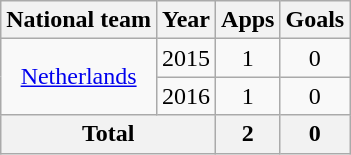<table class="wikitable" style="text-align:center">
<tr>
<th>National team</th>
<th>Year</th>
<th>Apps</th>
<th>Goals</th>
</tr>
<tr>
<td rowspan="2"><a href='#'>Netherlands</a></td>
<td>2015</td>
<td>1</td>
<td>0</td>
</tr>
<tr>
<td>2016</td>
<td>1</td>
<td>0</td>
</tr>
<tr>
<th colspan="2">Total</th>
<th>2</th>
<th>0</th>
</tr>
</table>
